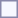<table style="border:1px solid #8888aa; background-color:#f7f8ff; padding:5px; font-size:95%; margin: 0px 12px 12px 0px;">
</table>
